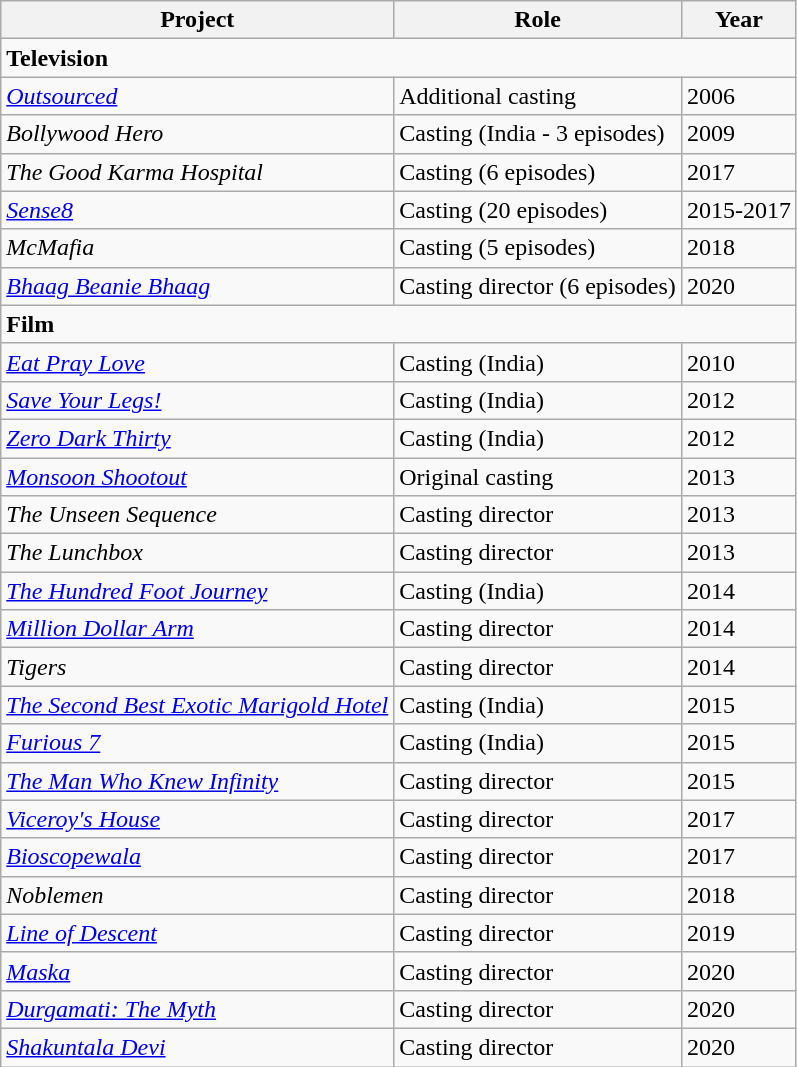<table class="wikitable">
<tr>
<th>Project</th>
<th>Role</th>
<th>Year</th>
</tr>
<tr>
<td colspan="3"><strong>Television</strong></td>
</tr>
<tr>
<td><em><a href='#'>Outsourced</a></em></td>
<td>Additional casting</td>
<td>2006</td>
</tr>
<tr>
<td><em>Bollywood Hero</em></td>
<td>Casting (India - 3 episodes)</td>
<td>2009</td>
</tr>
<tr>
<td><em>The Good Karma Hospital</em></td>
<td>Casting (6 episodes)</td>
<td>2017</td>
</tr>
<tr>
<td><em><a href='#'>Sense8</a></em></td>
<td>Casting (20 episodes)</td>
<td>2015-2017</td>
</tr>
<tr>
<td><em>McMafia</em></td>
<td>Casting (5 episodes)</td>
<td>2018</td>
</tr>
<tr>
<td><em><a href='#'>Bhaag Beanie Bhaag</a></em></td>
<td>Casting director (6 episodes)</td>
<td>2020</td>
</tr>
<tr>
<td colspan="3"><strong>Film</strong></td>
</tr>
<tr>
<td><em><a href='#'>Eat Pray Love</a></em></td>
<td>Casting (India)</td>
<td>2010</td>
</tr>
<tr>
<td><em><a href='#'>Save Your Legs!</a></em></td>
<td>Casting (India)</td>
<td>2012</td>
</tr>
<tr>
<td><em><a href='#'>Zero Dark Thirty</a></em></td>
<td>Casting (India)</td>
<td>2012</td>
</tr>
<tr>
<td><em><a href='#'>Monsoon Shootout</a></em></td>
<td>Original casting</td>
<td>2013</td>
</tr>
<tr>
<td><em>The Unseen Sequence</em></td>
<td>Casting director</td>
<td>2013</td>
</tr>
<tr>
<td><em>The Lunchbox</em></td>
<td>Casting director</td>
<td>2013</td>
</tr>
<tr>
<td><em><a href='#'>The Hundred Foot Journey</a></em></td>
<td>Casting (India)</td>
<td>2014</td>
</tr>
<tr>
<td><em><a href='#'>Million Dollar Arm</a></em></td>
<td>Casting director</td>
<td>2014</td>
</tr>
<tr>
<td><em>Tigers</em></td>
<td>Casting director</td>
<td>2014</td>
</tr>
<tr>
<td><em><a href='#'>The Second Best Exotic Marigold Hotel</a></em></td>
<td>Casting (India)</td>
<td>2015</td>
</tr>
<tr>
<td><em><a href='#'>Furious 7</a></em></td>
<td>Casting (India)</td>
<td>2015</td>
</tr>
<tr>
<td><em><a href='#'>The Man Who Knew Infinity</a></em></td>
<td>Casting director</td>
<td>2015</td>
</tr>
<tr>
<td><em><a href='#'>Viceroy's House</a></em></td>
<td>Casting director</td>
<td>2017</td>
</tr>
<tr>
<td><em><a href='#'>Bioscopewala</a></em></td>
<td>Casting director</td>
<td>2017</td>
</tr>
<tr>
<td><em>Noblemen</em></td>
<td>Casting director</td>
<td>2018</td>
</tr>
<tr>
<td><em><a href='#'>Line of Descent</a></em></td>
<td>Casting director</td>
<td>2019</td>
</tr>
<tr>
<td><em><a href='#'>Maska</a></em></td>
<td>Casting director</td>
<td>2020</td>
</tr>
<tr>
<td><em><a href='#'>Durgamati: The Myth</a></em></td>
<td>Casting director</td>
<td>2020</td>
</tr>
<tr>
<td><em><a href='#'>Shakuntala Devi</a></em></td>
<td>Casting director</td>
<td>2020</td>
</tr>
</table>
